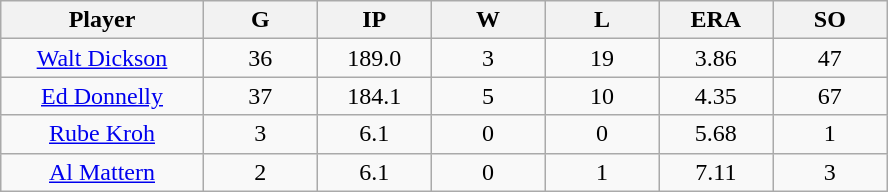<table class="wikitable sortable">
<tr>
<th bgcolor="#DDDDFF" width="16%">Player</th>
<th bgcolor="#DDDDFF" width="9%">G</th>
<th bgcolor="#DDDDFF" width="9%">IP</th>
<th bgcolor="#DDDDFF" width="9%">W</th>
<th bgcolor="#DDDDFF" width="9%">L</th>
<th bgcolor="#DDDDFF" width="9%">ERA</th>
<th bgcolor="#DDDDFF" width="9%">SO</th>
</tr>
<tr align="center">
<td><a href='#'>Walt Dickson</a></td>
<td>36</td>
<td>189.0</td>
<td>3</td>
<td>19</td>
<td>3.86</td>
<td>47</td>
</tr>
<tr align=center>
<td><a href='#'>Ed Donnelly</a></td>
<td>37</td>
<td>184.1</td>
<td>5</td>
<td>10</td>
<td>4.35</td>
<td>67</td>
</tr>
<tr align=center>
<td><a href='#'>Rube Kroh</a></td>
<td>3</td>
<td>6.1</td>
<td>0</td>
<td>0</td>
<td>5.68</td>
<td>1</td>
</tr>
<tr align=center>
<td><a href='#'>Al Mattern</a></td>
<td>2</td>
<td>6.1</td>
<td>0</td>
<td>1</td>
<td>7.11</td>
<td>3</td>
</tr>
</table>
